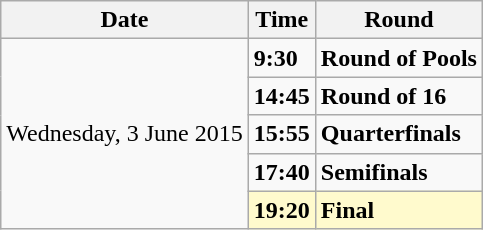<table class="wikitable">
<tr>
<th>Date</th>
<th>Time</th>
<th>Round</th>
</tr>
<tr>
<td rowspan="5">Wednesday, 3 June 2015</td>
<td><strong>9:30</strong></td>
<td><strong>Round of Pools</strong></td>
</tr>
<tr>
<td><strong>14:45</strong></td>
<td><strong>Round of 16</strong></td>
</tr>
<tr>
<td><strong>15:55</strong></td>
<td><strong>Quarterfinals</strong></td>
</tr>
<tr>
<td><strong>17:40</strong></td>
<td><strong>Semifinals</strong></td>
</tr>
<tr style="background:lemonchiffon;">
<td><strong>19:20</strong></td>
<td><strong>Final</strong></td>
</tr>
</table>
